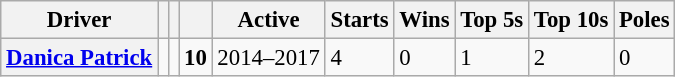<table class="wikitable sortable mw-collapsible mw-collapsed" style="font-size: 95%;">
<tr>
<th>Driver</th>
<th></th>
<th></th>
<th></th>
<th>Active</th>
<th>Starts</th>
<th>Wins</th>
<th>Top 5s</th>
<th>Top 10s</th>
<th>Poles</th>
</tr>
<tr>
<th><a href='#'>Danica Patrick</a></th>
<td></td>
<td align=center></td>
<td align=center><strong>10</strong></td>
<td>2014–2017</td>
<td>4</td>
<td>0</td>
<td>1</td>
<td>2</td>
<td>0</td>
</tr>
</table>
